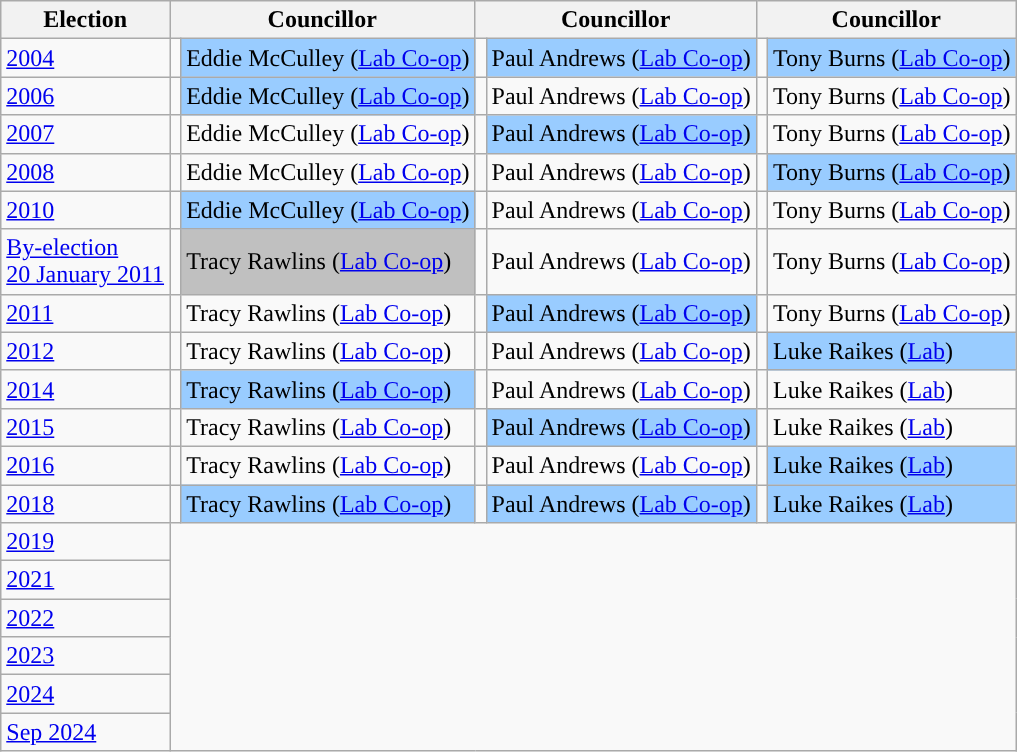<table class="wikitable">
<tr>
<th>Election</th>
<th colspan="2">Councillor</th>
<th colspan="2">Councillor</th>
<th colspan="2">Councillor</th>
</tr>
<tr>
<td><a href='#'>2004</a></td>
<td style="background-color: "></td>
<td bgcolor="#99CCFF">Eddie McCulley (<a href='#'>Lab Co-op</a>)</td>
<td style="background-color: "></td>
<td bgcolor="#99CCFF">Paul Andrews (<a href='#'>Lab Co-op</a>)</td>
<td style="background-color: "></td>
<td bgcolor="#99CCFF">Tony Burns (<a href='#'>Lab Co-op</a>)</td>
</tr>
<tr>
<td><a href='#'>2006</a></td>
<td style="background-color: "></td>
<td bgcolor="#99CCFF">Eddie McCulley (<a href='#'>Lab Co-op</a>)</td>
<td style="background-color: "></td>
<td>Paul Andrews (<a href='#'>Lab Co-op</a>)</td>
<td style="background-color: "></td>
<td>Tony Burns (<a href='#'>Lab Co-op</a>)</td>
</tr>
<tr>
<td><a href='#'>2007</a></td>
<td style="background-color: "></td>
<td>Eddie McCulley (<a href='#'>Lab Co-op</a>)</td>
<td style="background-color: "></td>
<td bgcolor="#99CCFF">Paul Andrews (<a href='#'>Lab Co-op</a>)</td>
<td style="background-color: "></td>
<td>Tony Burns (<a href='#'>Lab Co-op</a>)</td>
</tr>
<tr>
<td><a href='#'>2008</a></td>
<td style="background-color: "></td>
<td>Eddie McCulley (<a href='#'>Lab Co-op</a>)</td>
<td style="background-color: "></td>
<td>Paul Andrews (<a href='#'>Lab Co-op</a>)</td>
<td style="background-color: "></td>
<td bgcolor="#99CCFF">Tony Burns (<a href='#'>Lab Co-op</a>)</td>
</tr>
<tr>
<td><a href='#'>2010</a></td>
<td style="background-color: "></td>
<td bgcolor="#99CCFF">Eddie McCulley (<a href='#'>Lab Co-op</a>)</td>
<td style="background-color: "></td>
<td>Paul Andrews (<a href='#'>Lab Co-op</a>)</td>
<td style="background-color: "></td>
<td>Tony Burns (<a href='#'>Lab Co-op</a>)</td>
</tr>
<tr>
<td><a href='#'>By-election<br>20 January 2011</a></td>
<td style="background-color: "></td>
<td bgcolor="#C0C0C0">Tracy Rawlins (<a href='#'>Lab Co-op</a>)</td>
<td style="background-color: "></td>
<td>Paul Andrews (<a href='#'>Lab Co-op</a>)</td>
<td style="background-color: "></td>
<td>Tony Burns (<a href='#'>Lab Co-op</a>)</td>
</tr>
<tr>
<td><a href='#'>2011</a></td>
<td style="background-color: "></td>
<td>Tracy Rawlins (<a href='#'>Lab Co-op</a>)</td>
<td style="background-color: "></td>
<td bgcolor="#99CCFF">Paul Andrews (<a href='#'>Lab Co-op</a>)</td>
<td style="background-color: "></td>
<td>Tony Burns (<a href='#'>Lab Co-op</a>)</td>
</tr>
<tr>
<td><a href='#'>2012</a></td>
<td style="background-color: "></td>
<td>Tracy Rawlins (<a href='#'>Lab Co-op</a>)</td>
<td style="background-color: "></td>
<td>Paul Andrews (<a href='#'>Lab Co-op</a>)</td>
<td style="background-color: "></td>
<td bgcolor="#99CCFF">Luke Raikes (<a href='#'>Lab</a>)</td>
</tr>
<tr>
<td><a href='#'>2014</a></td>
<td style="background-color: "></td>
<td bgcolor="#99CCFF">Tracy Rawlins (<a href='#'>Lab Co-op</a>)</td>
<td style="background-color: "></td>
<td>Paul Andrews (<a href='#'>Lab Co-op</a>)</td>
<td style="background-color: "></td>
<td>Luke Raikes (<a href='#'>Lab</a>)</td>
</tr>
<tr>
<td><a href='#'>2015</a></td>
<td style="background-color: "></td>
<td>Tracy Rawlins (<a href='#'>Lab Co-op</a>)</td>
<td style="background-color: "></td>
<td bgcolor="#99CCFF">Paul Andrews (<a href='#'>Lab Co-op</a>)</td>
<td style="background-color: "></td>
<td>Luke Raikes (<a href='#'>Lab</a>)</td>
</tr>
<tr>
<td><a href='#'>2016</a></td>
<td style="background-color: "></td>
<td>Tracy Rawlins (<a href='#'>Lab Co-op</a>)</td>
<td style="background-color: "></td>
<td>Paul Andrews (<a href='#'>Lab Co-op</a>)</td>
<td style="background-color: "></td>
<td bgcolor="#99CCFF">Luke Raikes (<a href='#'>Lab</a>)</td>
</tr>
<tr>
<td><a href='#'>2018</a></td>
<td style="background-color: "></td>
<td bgcolor="#99CCFF">Tracy Rawlins (<a href='#'>Lab Co-op</a>)</td>
<td style="background-color: "></td>
<td bgcolor="#99CCFF">Paul Andrews (<a href='#'>Lab Co-op</a>)</td>
<td style="background-color: "></td>
<td bgcolor="#99CCFF">Luke Raikes (<a href='#'>Lab</a>)</td>
</tr>
<tr>
<td><a href='#'>2019</a><br>

</td>
</tr>
<tr>
<td><a href='#'>2021</a><br>

</td>
</tr>
<tr>
<td><a href='#'>2022</a><br>

</td>
</tr>
<tr>
<td><a href='#'>2023</a><br>

</td>
</tr>
<tr>
<td><a href='#'>2024</a><br>

</td>
</tr>
<tr>
<td><a href='#'>Sep 2024</a><br>

</td>
</tr>
</table>
